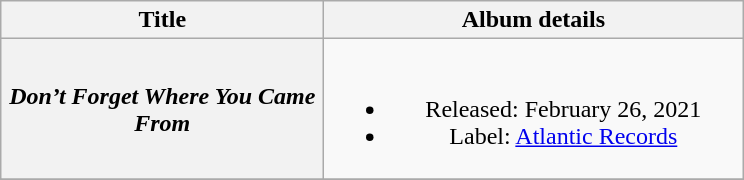<table class="wikitable plainrowheaders" style="text-align:center;">
<tr>
<th scope="col" style="width:13em;">Title</th>
<th scope="col" style="width:17em;">Album details</th>
</tr>
<tr>
<th scope="row"><em>Don’t Forget Where You Came From</em></th>
<td><br><ul><li>Released: February 26, 2021</li><li>Label: <a href='#'>Atlantic Records</a></li></ul></td>
</tr>
<tr>
</tr>
</table>
